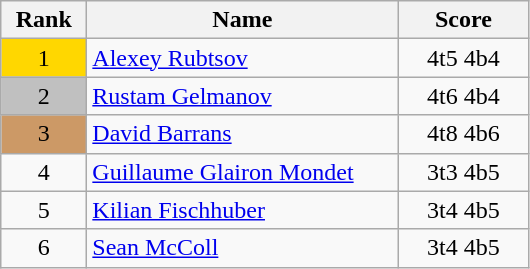<table class="wikitable">
<tr>
<th width = "50">Rank</th>
<th width = "200">Name</th>
<th width = "80">Score</th>
</tr>
<tr>
<td align="center" style="background: gold">1</td>
<td> <a href='#'>Alexey Rubtsov</a></td>
<td align="center">4t5 4b4</td>
</tr>
<tr>
<td align="center" style="background: silver">2</td>
<td> <a href='#'>Rustam Gelmanov</a></td>
<td align="center">4t6 4b4</td>
</tr>
<tr>
<td align="center" style="background: #cc9966">3</td>
<td> <a href='#'>David Barrans</a></td>
<td align="center">4t8 4b6</td>
</tr>
<tr>
<td align="center">4</td>
<td> <a href='#'>Guillaume Glairon Mondet</a></td>
<td align="center">3t3 4b5</td>
</tr>
<tr>
<td align="center">5</td>
<td> <a href='#'>Kilian Fischhuber</a></td>
<td align="center">3t4 4b5</td>
</tr>
<tr>
<td align="center">6</td>
<td> <a href='#'>Sean McColl</a></td>
<td align="center">3t4 4b5</td>
</tr>
</table>
